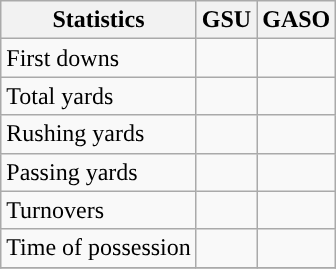<table class="wikitable" style="float: left;">
<tr>
<th>Statistics</th>
<th>GSU</th>
<th>GASO</th>
</tr>
<tr>
<td>First downs</td>
<td></td>
<td></td>
</tr>
<tr>
<td>Total yards</td>
<td></td>
<td></td>
</tr>
<tr>
<td>Rushing yards</td>
<td></td>
<td></td>
</tr>
<tr>
<td>Passing yards</td>
<td></td>
<td></td>
</tr>
<tr>
<td>Turnovers</td>
<td></td>
<td></td>
</tr>
<tr>
<td>Time of possession</td>
<td></td>
<td></td>
</tr>
<tr>
</tr>
</table>
